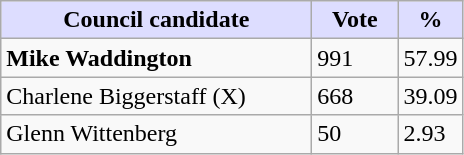<table class="wikitable">
<tr>
<th style="background:#ddf; width:200px;">Council candidate</th>
<th style="background:#ddf; width:50px;">Vote</th>
<th style="background:#ddf; width:30px;">%</th>
</tr>
<tr>
<td><strong>Mike Waddington</strong></td>
<td>991</td>
<td>57.99</td>
</tr>
<tr>
<td>Charlene Biggerstaff (X)</td>
<td>668</td>
<td>39.09</td>
</tr>
<tr>
<td>Glenn Wittenberg</td>
<td>50</td>
<td>2.93</td>
</tr>
</table>
